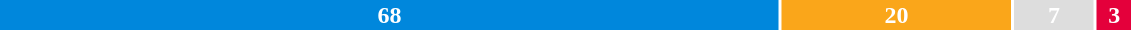<table style="width:60%; text-align:center;">
<tr style="color:white;">
<td style="background:#0087DC; width:69.4%;"><strong>68</strong></td>
<td style="background:#FAA61A; width:20.4%;"><strong>20</strong></td>
<td style="background:#DDDDDD; width:7.1%;"><strong>7</strong></td>
<td style="background:#E4003B; width:3.1%;"><strong>3</strong></td>
</tr>
<tr>
<td><span></span></td>
<td><span></span></td>
<td><span></span></td>
<td><span></span></td>
</tr>
</table>
